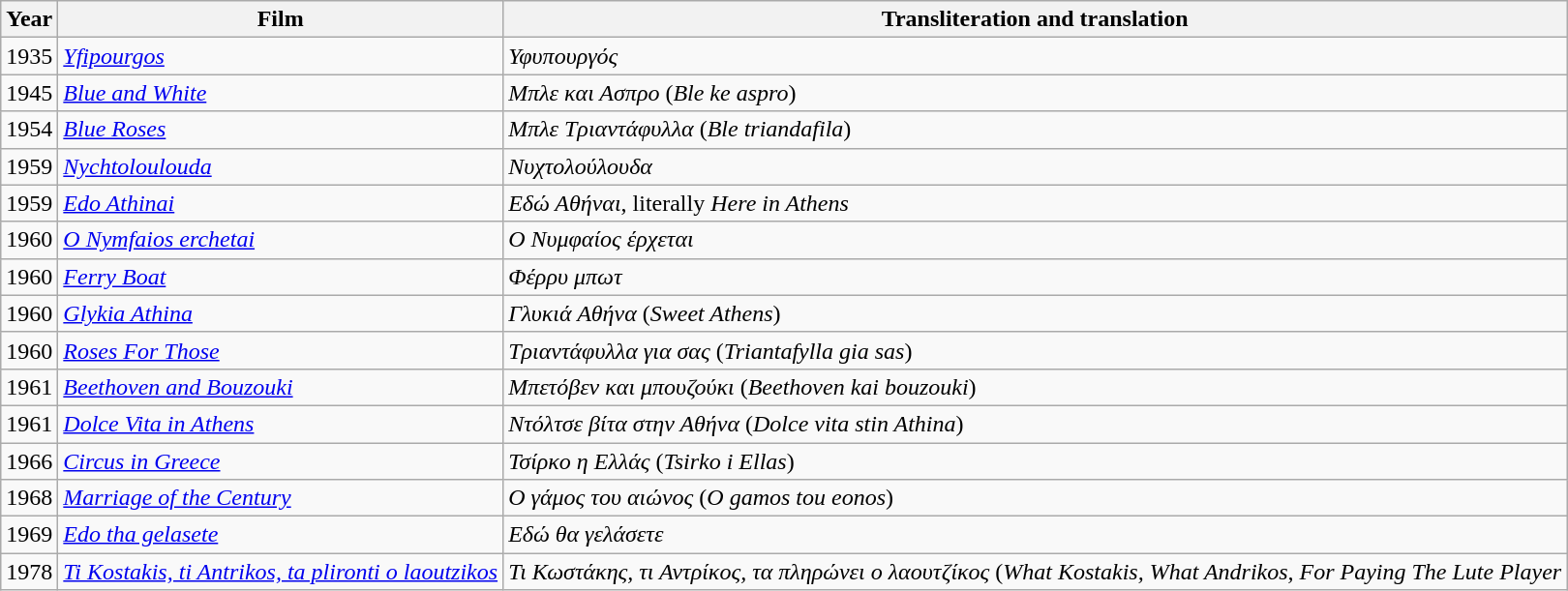<table class="wikitable">
<tr>
<th>Year</th>
<th>Film</th>
<th>Transliteration and translation</th>
</tr>
<tr>
<td>1935</td>
<td><em><a href='#'>Yfipourgos</a></em></td>
<td><em>Υφυπουργός</em></td>
</tr>
<tr>
<td>1945</td>
<td><em><a href='#'>Blue and White</a></em></td>
<td><em>Μπλε και Ασπρο</em> (<em>Ble ke aspro</em>)</td>
</tr>
<tr>
<td>1954</td>
<td><em><a href='#'>Blue Roses</a></em></td>
<td><em>Μπλε Τριαντάφυλλα</em> (<em>Ble triandafila</em>)</td>
</tr>
<tr>
<td>1959</td>
<td><em><a href='#'>Nychtoloulouda</a></em></td>
<td><em>Νυχτολούλουδα</em></td>
</tr>
<tr>
<td>1959</td>
<td><em><a href='#'>Edo Athinai</a></em></td>
<td><em>Εδώ Αθήναι</em>, literally <em>Here in Athens</em></td>
</tr>
<tr>
<td>1960</td>
<td><em><a href='#'>O Nymfaios erchetai</a></em></td>
<td><em>Ο Νυμφαίος έρχεται</em></td>
</tr>
<tr>
<td>1960</td>
<td><em><a href='#'>Ferry Boat</a></em></td>
<td><em>Φέρρυ μπωτ</em></td>
</tr>
<tr>
<td>1960</td>
<td><em><a href='#'>Glykia Athina</a></em></td>
<td><em>Γλυκιά Αθήνα</em> (<em>Sweet Athens</em>)</td>
</tr>
<tr>
<td>1960</td>
<td><em><a href='#'>Roses For Those</a></em></td>
<td><em>Τριαντάφυλλα για σας</em> (<em>Triantafylla gia sas</em>)</td>
</tr>
<tr>
<td>1961</td>
<td><em><a href='#'>Beethoven and Bouzouki</a></em></td>
<td><em>Μπετόβεν και μπουζούκι</em> (<em>Beethoven kai bouzouki</em>)</td>
</tr>
<tr>
<td>1961</td>
<td><em><a href='#'>Dolce Vita in Athens</a></em></td>
<td><em>Ντόλτσε βίτα στην Αθήνα</em> (<em>Dolce vita stin Athina</em>)</td>
</tr>
<tr>
<td>1966</td>
<td><em><a href='#'>Circus in Greece</a></em></td>
<td><em>Τσίρκο η Ελλάς</em> (<em>Tsirko i Ellas</em>)</td>
</tr>
<tr>
<td>1968</td>
<td><em><a href='#'>Marriage of the Century</a></em></td>
<td><em>Ο γάμος του αιώνος</em> (<em>O gamos tou eonos</em>)</td>
</tr>
<tr>
<td>1969</td>
<td><em><a href='#'>Edo tha gelasete</a></em></td>
<td><em>Εδώ θα γελάσετε</em></td>
</tr>
<tr>
<td>1978</td>
<td><em><a href='#'>Ti Kostakis, ti Antrikos, ta plironti o laoutzikos</a></em></td>
<td><em>Τι Κωστάκης, τι Αντρίκος, τα πληρώνει ο λαουτζίκος</em> (<em>What Kostakis, What Andrikos, For Paying The Lute Player</em></td>
</tr>
</table>
